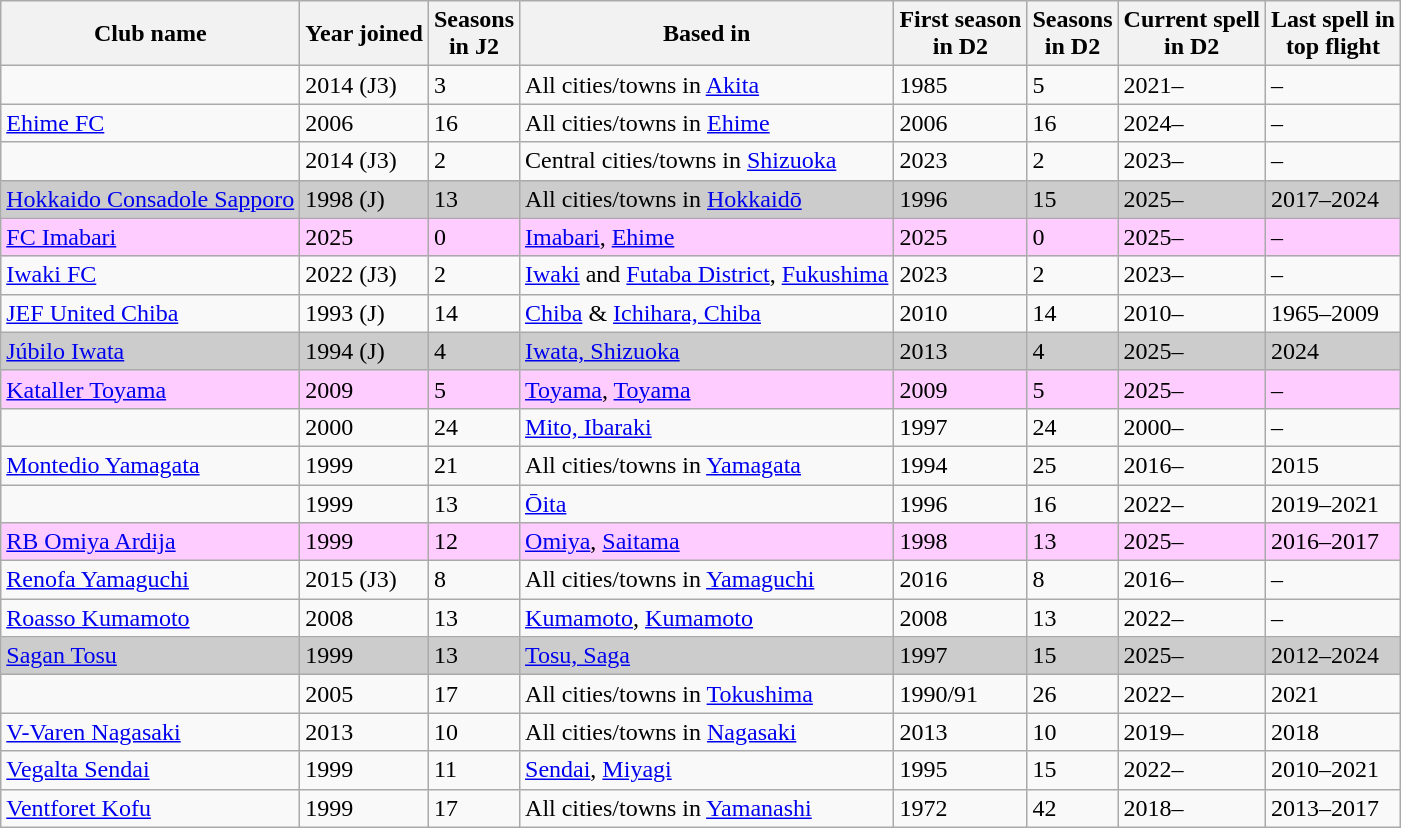<table class="wikitable sortable">
<tr>
<th>Club name</th>
<th>Year joined</th>
<th>Seasons<br>in J2</th>
<th>Based in</th>
<th>First season<br>in D2</th>
<th>Seasons<br>in D2</th>
<th>Current spell<br>in D2</th>
<th>Last spell in<br>top flight</th>
</tr>
<tr>
<td></td>
<td>2014 (J3)</td>
<td>3</td>
<td>All cities/towns in <a href='#'>Akita</a></td>
<td>1985</td>
<td>5</td>
<td>2021–</td>
<td>–</td>
</tr>
<tr>
<td><a href='#'>Ehime FC</a></td>
<td>2006</td>
<td>16</td>
<td>All cities/towns in <a href='#'>Ehime</a></td>
<td>2006</td>
<td>16</td>
<td>2024–</td>
<td>–</td>
</tr>
<tr>
<td></td>
<td>2014 (J3)</td>
<td>2</td>
<td>Central cities/towns in <a href='#'>Shizuoka</a></td>
<td>2023</td>
<td>2</td>
<td>2023–</td>
<td>–</td>
</tr>
<tr bgcolor="#cccccc">
<td><a href='#'>Hokkaido Consadole Sapporo</a></td>
<td>1998 (J)</td>
<td>13</td>
<td>All cities/towns in <a href='#'>Hokkaidō</a></td>
<td>1996</td>
<td>15</td>
<td>2025–</td>
<td>2017–2024</td>
</tr>
<tr bgcolor="ffccff">
<td><a href='#'>FC Imabari</a></td>
<td>2025</td>
<td>0</td>
<td><a href='#'>Imabari</a>, <a href='#'>Ehime</a></td>
<td>2025</td>
<td>0</td>
<td>2025–</td>
<td>–</td>
</tr>
<tr>
<td><a href='#'>Iwaki FC</a></td>
<td>2022 (J3)</td>
<td>2</td>
<td><a href='#'>Iwaki</a> and <a href='#'>Futaba District</a>, <a href='#'>Fukushima</a></td>
<td>2023</td>
<td>2</td>
<td>2023–</td>
<td>–</td>
</tr>
<tr>
<td><a href='#'>JEF United Chiba</a></td>
<td>1993 (J)</td>
<td>14</td>
<td><a href='#'>Chiba</a> & <a href='#'>Ichihara, Chiba</a></td>
<td>2010</td>
<td>14</td>
<td>2010–</td>
<td>1965–2009</td>
</tr>
<tr bgcolor="#cccccc">
<td><a href='#'>Júbilo Iwata</a></td>
<td>1994 (J)</td>
<td>4</td>
<td><a href='#'>Iwata, Shizuoka</a></td>
<td>2013</td>
<td>4</td>
<td>2025–</td>
<td>2024</td>
</tr>
<tr bgcolor="ffccff">
<td><a href='#'>Kataller Toyama</a></td>
<td>2009</td>
<td>5</td>
<td><a href='#'>Toyama</a>, <a href='#'>Toyama</a></td>
<td>2009</td>
<td>5</td>
<td>2025–</td>
<td>–</td>
</tr>
<tr>
<td></td>
<td>2000</td>
<td>24</td>
<td><a href='#'>Mito, Ibaraki</a></td>
<td>1997</td>
<td>24</td>
<td>2000–</td>
<td>–</td>
</tr>
<tr>
<td><a href='#'>Montedio Yamagata</a></td>
<td>1999</td>
<td>21</td>
<td>All cities/towns in <a href='#'>Yamagata</a></td>
<td>1994</td>
<td>25</td>
<td>2016–</td>
<td>2015</td>
</tr>
<tr>
<td></td>
<td>1999</td>
<td>13</td>
<td><a href='#'>Ōita</a></td>
<td>1996</td>
<td>16</td>
<td>2022–</td>
<td>2019–2021</td>
</tr>
<tr bgcolor="ffccff">
<td><a href='#'>RB Omiya Ardija</a></td>
<td>1999</td>
<td>12</td>
<td><a href='#'>Omiya</a>, <a href='#'>Saitama</a></td>
<td>1998</td>
<td>13</td>
<td>2025–</td>
<td>2016–2017</td>
</tr>
<tr>
<td><a href='#'>Renofa Yamaguchi</a></td>
<td>2015 (J3)</td>
<td>8</td>
<td>All cities/towns in <a href='#'>Yamaguchi</a></td>
<td>2016</td>
<td>8</td>
<td>2016–</td>
<td>–</td>
</tr>
<tr>
<td><a href='#'>Roasso Kumamoto</a></td>
<td>2008</td>
<td>13</td>
<td><a href='#'>Kumamoto</a>, <a href='#'>Kumamoto</a></td>
<td>2008</td>
<td>13</td>
<td>2022–</td>
<td>–</td>
</tr>
<tr bgcolor="#cccccc">
<td><a href='#'>Sagan Tosu</a></td>
<td>1999</td>
<td>13</td>
<td><a href='#'>Tosu, Saga</a></td>
<td>1997</td>
<td>15</td>
<td>2025–</td>
<td>2012–2024</td>
</tr>
<tr>
<td></td>
<td>2005</td>
<td>17</td>
<td>All cities/towns in <a href='#'>Tokushima</a></td>
<td>1990/91</td>
<td>26</td>
<td>2022–</td>
<td>2021</td>
</tr>
<tr>
<td><a href='#'>V-Varen Nagasaki</a></td>
<td>2013</td>
<td>10</td>
<td>All cities/towns in <a href='#'>Nagasaki</a></td>
<td>2013</td>
<td>10</td>
<td>2019–</td>
<td>2018</td>
</tr>
<tr>
<td><a href='#'>Vegalta Sendai</a></td>
<td>1999</td>
<td>11</td>
<td><a href='#'>Sendai</a>, <a href='#'>Miyagi</a></td>
<td>1995</td>
<td>15</td>
<td>2022–</td>
<td>2010–2021</td>
</tr>
<tr>
<td><a href='#'>Ventforet Kofu</a></td>
<td>1999</td>
<td>17</td>
<td>All cities/towns in <a href='#'>Yamanashi</a></td>
<td>1972</td>
<td>42</td>
<td>2018–</td>
<td>2013–2017</td>
</tr>
</table>
